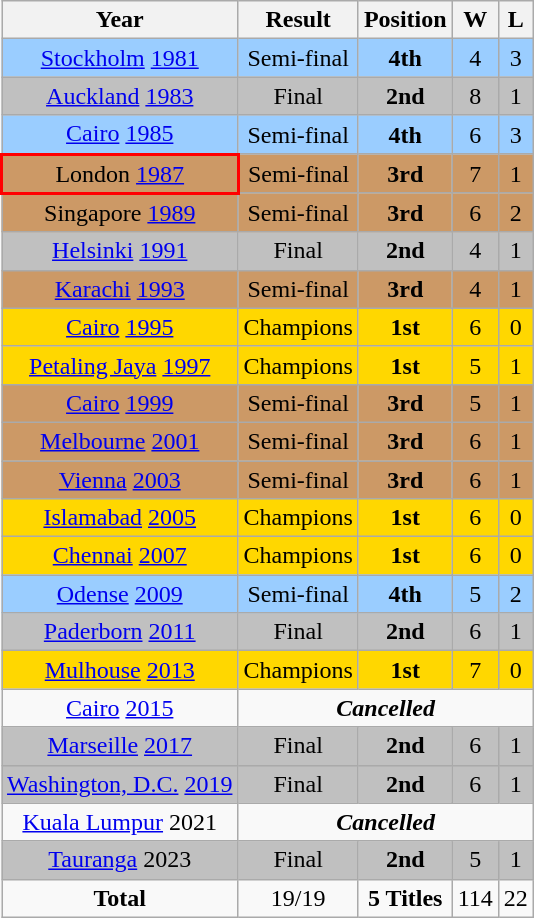<table class="wikitable" style="text-align: center;">
<tr>
<th>Year</th>
<th>Result</th>
<th>Position</th>
<th>W</th>
<th>L</th>
</tr>
<tr style="background:#9acdff;">
<td> <a href='#'>Stockholm</a> <a href='#'>1981</a></td>
<td>Semi-final</td>
<td><strong>4th</strong></td>
<td>4</td>
<td>3</td>
</tr>
<tr style="background:silver;">
<td> <a href='#'>Auckland</a> <a href='#'>1983</a></td>
<td>Final</td>
<td><strong>2nd</strong></td>
<td>8</td>
<td>1</td>
</tr>
<tr style="background:#9acdff;">
<td> <a href='#'>Cairo</a> <a href='#'>1985</a></td>
<td>Semi-final</td>
<td><strong>4th</strong></td>
<td>6</td>
<td>3</td>
</tr>
<tr style="background:#c96;">
<td style="border: 2px solid red"> London <a href='#'>1987</a></td>
<td>Semi-final</td>
<td><strong>3rd</strong></td>
<td>7</td>
<td>1</td>
</tr>
<tr style="background:#c96;">
<td> Singapore <a href='#'>1989</a></td>
<td>Semi-final</td>
<td><strong>3rd</strong></td>
<td>6</td>
<td>2</td>
</tr>
<tr style="background:silver;">
<td> <a href='#'>Helsinki</a> <a href='#'>1991</a></td>
<td>Final</td>
<td><strong>2nd</strong></td>
<td>4</td>
<td>1</td>
</tr>
<tr style="background:#c96;">
<td> <a href='#'>Karachi</a> <a href='#'>1993</a></td>
<td>Semi-final</td>
<td><strong>3rd</strong></td>
<td>4</td>
<td>1</td>
</tr>
<tr style="background:gold;">
<td> <a href='#'>Cairo</a> <a href='#'>1995</a></td>
<td>Champions</td>
<td><strong>1st</strong></td>
<td>6</td>
<td>0</td>
</tr>
<tr style="background:gold;">
<td> <a href='#'>Petaling Jaya</a> <a href='#'>1997</a></td>
<td>Champions</td>
<td><strong>1st</strong></td>
<td>5</td>
<td>1</td>
</tr>
<tr style="background:#c96;">
<td> <a href='#'>Cairo</a> <a href='#'>1999</a></td>
<td>Semi-final</td>
<td><strong>3rd</strong></td>
<td>5</td>
<td>1</td>
</tr>
<tr style="background:#c96;">
<td> <a href='#'>Melbourne</a> <a href='#'>2001</a></td>
<td>Semi-final</td>
<td><strong>3rd</strong></td>
<td>6</td>
<td>1</td>
</tr>
<tr style="background:#c96;">
<td> <a href='#'>Vienna</a> <a href='#'>2003</a></td>
<td>Semi-final</td>
<td><strong>3rd</strong></td>
<td>6</td>
<td>1</td>
</tr>
<tr style="background:gold;">
<td> <a href='#'>Islamabad</a> <a href='#'>2005</a></td>
<td>Champions</td>
<td><strong>1st</strong></td>
<td>6</td>
<td>0</td>
</tr>
<tr style="background:gold;">
<td> <a href='#'>Chennai</a> <a href='#'>2007</a></td>
<td>Champions</td>
<td><strong>1st</strong></td>
<td>6</td>
<td>0</td>
</tr>
<tr style="background:#9acdff;">
<td> <a href='#'>Odense</a> <a href='#'>2009</a></td>
<td>Semi-final</td>
<td><strong>4th</strong></td>
<td>5</td>
<td>2</td>
</tr>
<tr style="background:silver;">
<td> <a href='#'>Paderborn</a> <a href='#'>2011</a></td>
<td>Final</td>
<td><strong>2nd</strong></td>
<td>6</td>
<td>1</td>
</tr>
<tr style="background:gold;">
<td> <a href='#'>Mulhouse</a> <a href='#'>2013</a></td>
<td>Champions</td>
<td><strong>1st</strong></td>
<td>7</td>
<td>0</td>
</tr>
<tr>
<td> <a href='#'>Cairo</a> <a href='#'>2015</a></td>
<td rowspan="1" colspan="4" align="center"><strong><em>Cancelled</em></strong></td>
</tr>
<tr style="background:silver;">
<td> <a href='#'>Marseille</a> <a href='#'>2017</a></td>
<td>Final</td>
<td><strong>2nd</strong></td>
<td>6</td>
<td>1</td>
</tr>
<tr style="background:silver;">
<td> <a href='#'>Washington, D.C.</a> <a href='#'>2019</a></td>
<td>Final</td>
<td><strong>2nd</strong></td>
<td>6</td>
<td>1</td>
</tr>
<tr>
<td> <a href='#'>Kuala Lumpur</a> 2021</td>
<td rowspan="1" colspan="4" align="center"><strong><em>Cancelled</em></strong></td>
</tr>
<tr style="background:silver;">
<td> <a href='#'>Tauranga</a> 2023</td>
<td>Final</td>
<td><strong>2nd</strong></td>
<td>5</td>
<td>1</td>
</tr>
<tr>
<td><strong>Total</strong></td>
<td>19/19</td>
<td><strong>5 Titles</strong></td>
<td>114</td>
<td>22</td>
</tr>
</table>
